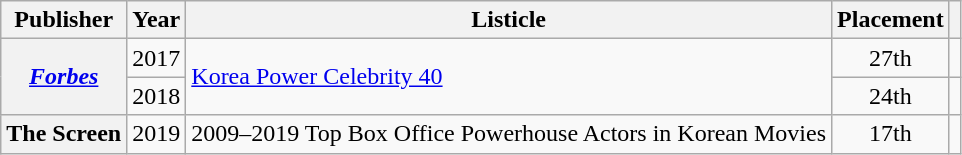<table class="wikitable plainrowheaders sortable" style="margin-right: 0;">
<tr>
<th scope="col">Publisher</th>
<th scope="col">Year</th>
<th scope="col">Listicle</th>
<th scope="col">Placement</th>
<th scope="col" class="unsortable"></th>
</tr>
<tr>
<th scope="row" rowspan="2"><em><a href='#'>Forbes</a></em></th>
<td style="text-align:center">2017</td>
<td rowspan="2"><a href='#'>Korea Power Celebrity 40</a></td>
<td style="text-align:center;">27th</td>
<td style="text-align:center;"></td>
</tr>
<tr>
<td style="text-align:center">2018</td>
<td style="text-align:center;">24th</td>
<td style="text-align:center;"></td>
</tr>
<tr>
<th scope="row">The Screen</th>
<td style="text-align:center">2019</td>
<td>2009–2019 Top Box Office Powerhouse Actors in Korean Movies</td>
<td style="text-align:center;">17th</td>
<td style="text-align:center;"></td>
</tr>
</table>
